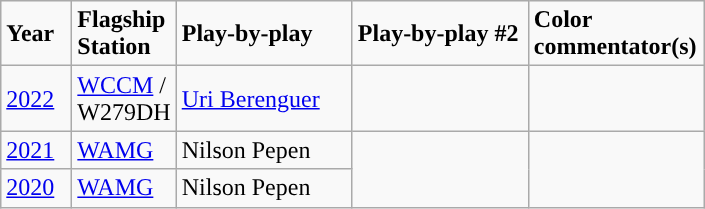<table class="wikitable">
<tr>
<td width="40"><strong>Year</strong></td>
<td width="40"><strong>Flagship Station</strong></td>
<td width="110"><strong>Play-by-play</strong></td>
<td width="110"><strong>Play-by-play #2</strong></td>
<td width="110"><strong>Color commentator(s)</strong></td>
</tr>
<tr>
<td><a href='#'>2022</a></td>
<td><a href='#'>WCCM</a> / W279DH</td>
<td><a href='#'>Uri Berenguer</a></td>
<td></td>
</tr>
<tr>
<td><a href='#'>2021</a></td>
<td><a href='#'>WAMG</a></td>
<td>Nilson Pepen</td>
<td rowspan=2></td>
<td rowspan=2></td>
</tr>
<tr>
<td><a href='#'>2020</a></td>
<td><a href='#'>WAMG</a></td>
<td>Nilson Pepen</td>
</tr>
</table>
